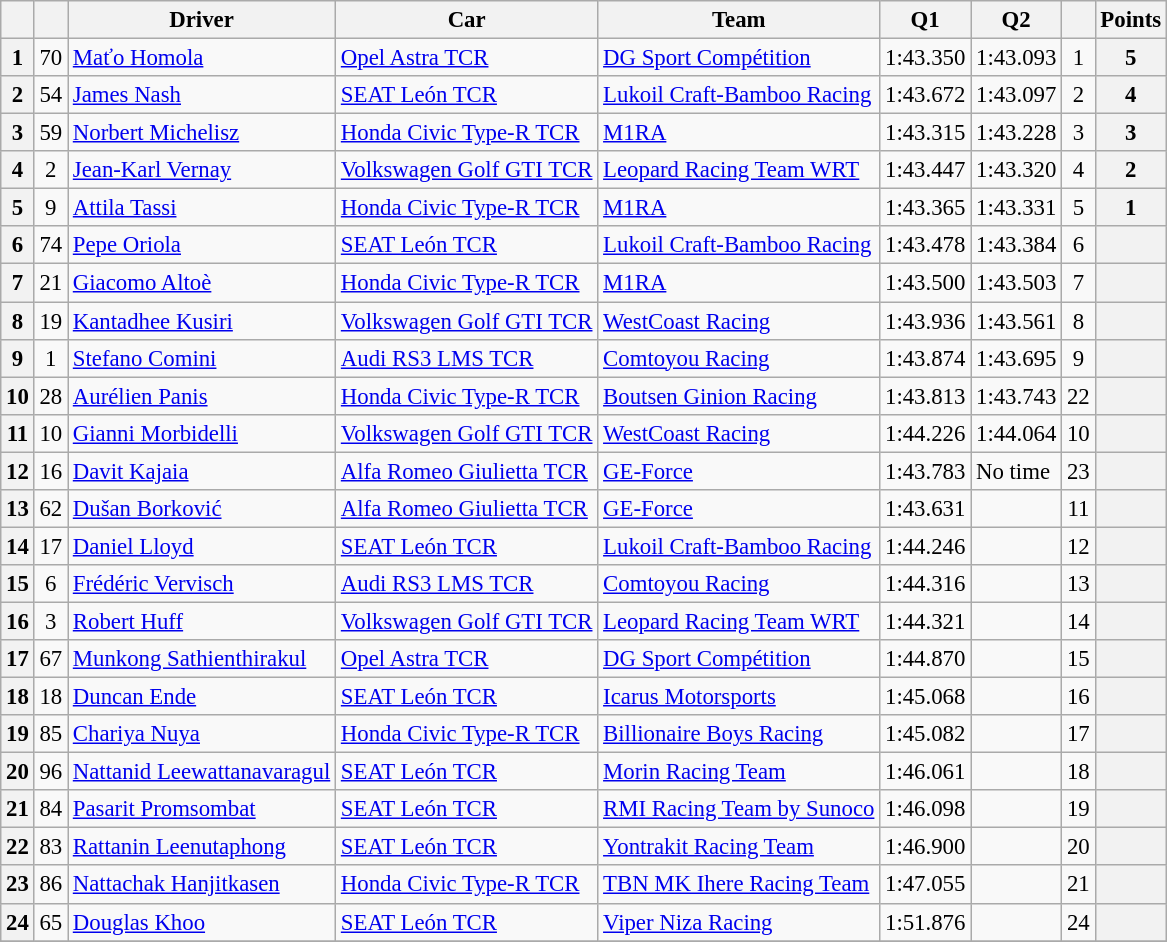<table class="wikitable sortable" style="font-size:95%">
<tr>
<th></th>
<th></th>
<th>Driver</th>
<th>Car</th>
<th>Team</th>
<th>Q1</th>
<th>Q2</th>
<th></th>
<th>Points</th>
</tr>
<tr>
<th>1</th>
<td align=center>70</td>
<td> <a href='#'>Maťo Homola</a></td>
<td><a href='#'>Opel Astra TCR</a></td>
<td> <a href='#'>DG Sport Compétition</a></td>
<td>1:43.350</td>
<td>1:43.093</td>
<td align=center>1</td>
<th>5</th>
</tr>
<tr>
<th>2</th>
<td align=center>54</td>
<td> <a href='#'>James Nash</a></td>
<td><a href='#'>SEAT León TCR</a></td>
<td> <a href='#'>Lukoil Craft-Bamboo Racing</a></td>
<td>1:43.672</td>
<td>1:43.097</td>
<td align=center>2</td>
<th>4</th>
</tr>
<tr>
<th>3</th>
<td align=center>59</td>
<td> <a href='#'>Norbert Michelisz</a></td>
<td><a href='#'>Honda Civic Type-R TCR</a></td>
<td> <a href='#'>M1RA</a></td>
<td>1:43.315</td>
<td>1:43.228</td>
<td align=center>3</td>
<th>3</th>
</tr>
<tr>
<th>4</th>
<td align=center>2</td>
<td> <a href='#'>Jean-Karl Vernay</a></td>
<td><a href='#'>Volkswagen Golf GTI TCR</a></td>
<td> <a href='#'>Leopard Racing Team WRT</a></td>
<td>1:43.447</td>
<td>1:43.320</td>
<td align=center>4</td>
<th>2</th>
</tr>
<tr>
<th>5</th>
<td align=center>9</td>
<td> <a href='#'>Attila Tassi</a></td>
<td><a href='#'>Honda Civic Type-R TCR</a></td>
<td> <a href='#'>M1RA</a></td>
<td>1:43.365</td>
<td>1:43.331</td>
<td align=center>5</td>
<th>1</th>
</tr>
<tr>
<th>6</th>
<td align=center>74</td>
<td> <a href='#'>Pepe Oriola</a></td>
<td><a href='#'>SEAT León TCR</a></td>
<td> <a href='#'>Lukoil Craft-Bamboo Racing</a></td>
<td>1:43.478</td>
<td>1:43.384</td>
<td align=center>6</td>
<th></th>
</tr>
<tr>
<th>7</th>
<td align=center>21</td>
<td> <a href='#'>Giacomo Altoè</a></td>
<td><a href='#'>Honda Civic Type-R TCR</a></td>
<td> <a href='#'>M1RA</a></td>
<td>1:43.500</td>
<td>1:43.503</td>
<td align=center>7</td>
<th></th>
</tr>
<tr>
<th>8</th>
<td align=center>19</td>
<td> <a href='#'>Kantadhee Kusiri</a></td>
<td><a href='#'>Volkswagen Golf GTI TCR</a></td>
<td> <a href='#'>WestCoast Racing</a></td>
<td>1:43.936</td>
<td>1:43.561</td>
<td align=center>8</td>
<th></th>
</tr>
<tr>
<th>9</th>
<td align=center>1</td>
<td> <a href='#'>Stefano Comini</a></td>
<td><a href='#'>Audi RS3 LMS TCR</a></td>
<td> <a href='#'>Comtoyou Racing</a></td>
<td>1:43.874</td>
<td>1:43.695</td>
<td align=center>9</td>
<th></th>
</tr>
<tr>
<th>10</th>
<td align=center>28</td>
<td> <a href='#'>Aurélien Panis</a></td>
<td><a href='#'>Honda Civic Type-R TCR</a></td>
<td> <a href='#'>Boutsen Ginion Racing</a></td>
<td>1:43.813</td>
<td>1:43.743</td>
<td align=center>22</td>
<th></th>
</tr>
<tr>
<th>11</th>
<td align=center>10</td>
<td> <a href='#'>Gianni Morbidelli</a></td>
<td><a href='#'>Volkswagen Golf GTI TCR</a></td>
<td> <a href='#'>WestCoast Racing</a></td>
<td>1:44.226</td>
<td>1:44.064</td>
<td align=center>10</td>
<th></th>
</tr>
<tr>
<th>12</th>
<td align=center>16</td>
<td> <a href='#'>Davit Kajaia</a></td>
<td><a href='#'>Alfa Romeo Giulietta TCR</a></td>
<td> <a href='#'>GE-Force</a></td>
<td>1:43.783</td>
<td>No time</td>
<td align=center>23</td>
<th></th>
</tr>
<tr>
<th>13</th>
<td align=center>62</td>
<td> <a href='#'>Dušan Borković</a></td>
<td><a href='#'>Alfa Romeo Giulietta TCR</a></td>
<td> <a href='#'>GE-Force</a></td>
<td>1:43.631</td>
<td></td>
<td align=center>11</td>
<th></th>
</tr>
<tr>
<th>14</th>
<td align=center>17</td>
<td> <a href='#'>Daniel Lloyd</a></td>
<td><a href='#'>SEAT León TCR</a></td>
<td> <a href='#'>Lukoil Craft-Bamboo Racing</a></td>
<td>1:44.246</td>
<td></td>
<td align=center>12</td>
<th></th>
</tr>
<tr>
<th>15</th>
<td align=center>6</td>
<td> <a href='#'>Frédéric Vervisch</a></td>
<td><a href='#'>Audi RS3 LMS TCR</a></td>
<td> <a href='#'>Comtoyou Racing</a></td>
<td>1:44.316</td>
<td></td>
<td align=center>13</td>
<th></th>
</tr>
<tr>
<th>16</th>
<td align=center>3</td>
<td> <a href='#'>Robert Huff</a></td>
<td><a href='#'>Volkswagen Golf GTI TCR</a></td>
<td> <a href='#'>Leopard Racing Team WRT</a></td>
<td>1:44.321</td>
<td></td>
<td align=center>14</td>
<th></th>
</tr>
<tr>
<th>17</th>
<td align=center>67</td>
<td> <a href='#'>Munkong Sathienthirakul</a></td>
<td><a href='#'>Opel Astra TCR</a></td>
<td> <a href='#'>DG Sport Compétition</a></td>
<td>1:44.870</td>
<td></td>
<td align=center>15</td>
<th></th>
</tr>
<tr>
<th>18</th>
<td align=center>18</td>
<td> <a href='#'>Duncan Ende</a></td>
<td><a href='#'>SEAT León TCR</a></td>
<td> <a href='#'>Icarus Motorsports</a></td>
<td>1:45.068</td>
<td></td>
<td align=center>16</td>
<th></th>
</tr>
<tr>
<th>19</th>
<td align=center>85</td>
<td> <a href='#'>Chariya Nuya</a></td>
<td><a href='#'>Honda Civic Type-R TCR</a></td>
<td> <a href='#'>Billionaire Boys Racing</a></td>
<td>1:45.082</td>
<td></td>
<td align=center>17</td>
<th></th>
</tr>
<tr>
<th>20</th>
<td align=center>96</td>
<td> <a href='#'>Nattanid Leewattanavaragul</a></td>
<td><a href='#'>SEAT León TCR</a></td>
<td> <a href='#'>Morin Racing Team</a></td>
<td>1:46.061</td>
<td></td>
<td align=center>18</td>
<th></th>
</tr>
<tr>
<th>21</th>
<td align=center>84</td>
<td> <a href='#'>Pasarit Promsombat</a></td>
<td><a href='#'>SEAT León TCR</a></td>
<td> <a href='#'>RMI Racing Team by Sunoco</a></td>
<td>1:46.098</td>
<td></td>
<td align=center>19</td>
<th></th>
</tr>
<tr>
<th>22</th>
<td align=center>83</td>
<td> <a href='#'>Rattanin Leenutaphong</a></td>
<td><a href='#'>SEAT León TCR</a></td>
<td> <a href='#'>Yontrakit Racing Team</a></td>
<td>1:46.900</td>
<td></td>
<td align=center>20</td>
<th></th>
</tr>
<tr>
<th>23</th>
<td align=center>86</td>
<td> <a href='#'>Nattachak Hanjitkasen</a></td>
<td><a href='#'>Honda Civic Type-R TCR</a></td>
<td> <a href='#'>TBN MK Ihere Racing Team</a></td>
<td>1:47.055</td>
<td></td>
<td align=center>21</td>
<th></th>
</tr>
<tr>
<th>24</th>
<td align=center>65</td>
<td> <a href='#'>Douglas Khoo</a></td>
<td><a href='#'>SEAT León TCR</a></td>
<td> <a href='#'>Viper Niza Racing</a></td>
<td>1:51.876</td>
<td></td>
<td align=center>24</td>
<th></th>
</tr>
<tr>
</tr>
</table>
